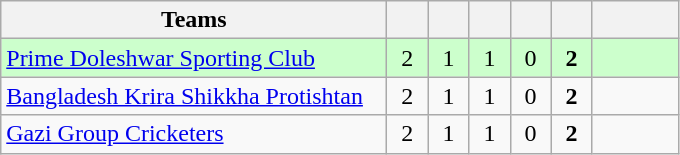<table class="wikitable" style="text-align:center">
<tr>
<th style="width:250px">Teams</th>
<th width="20"></th>
<th width="20"></th>
<th width="20"></th>
<th width="20"></th>
<th width="20"></th>
<th width="50"></th>
</tr>
<tr style="background:#cfc">
<td style="text-align:left;"><a href='#'>Prime Doleshwar Sporting Club</a></td>
<td>2</td>
<td>1</td>
<td>1</td>
<td>0</td>
<td><strong>2</strong></td>
<td></td>
</tr>
<tr>
<td style="text-align:left;"><a href='#'>Bangladesh Krira Shikkha Protishtan</a></td>
<td>2</td>
<td>1</td>
<td>1</td>
<td>0</td>
<td><strong>2</strong></td>
<td></td>
</tr>
<tr>
<td style="text-align:left;"><a href='#'>Gazi Group Cricketers</a></td>
<td>2</td>
<td>1</td>
<td>1</td>
<td>0</td>
<td><strong>2</strong></td>
<td></td>
</tr>
</table>
